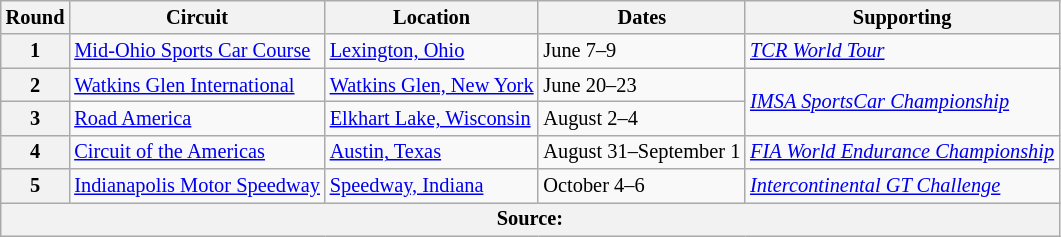<table class="wikitable" style="font-size: 85%;">
<tr>
<th>Round</th>
<th>Circuit</th>
<th>Location</th>
<th>Dates</th>
<th>Supporting</th>
</tr>
<tr>
<th>1</th>
<td><a href='#'>Mid-Ohio Sports Car Course</a></td>
<td> <a href='#'>Lexington, Ohio</a></td>
<td>June 7–9</td>
<td><em><a href='#'>TCR World Tour</a></em></td>
</tr>
<tr>
<th>2</th>
<td><a href='#'>Watkins Glen International</a></td>
<td> <a href='#'>Watkins Glen, New York</a></td>
<td>June 20–23</td>
<td rowspan="2"><em><a href='#'>IMSA SportsCar Championship</a></em></td>
</tr>
<tr>
<th>3</th>
<td><a href='#'>Road America</a></td>
<td> <a href='#'>Elkhart Lake, Wisconsin</a></td>
<td>August 2–4</td>
</tr>
<tr>
<th>4</th>
<td><a href='#'>Circuit of the Americas</a></td>
<td> <a href='#'>Austin, Texas</a></td>
<td>August 31–September 1</td>
<td><em><a href='#'>FIA World Endurance Championship</a></em></td>
</tr>
<tr>
<th>5</th>
<td><a href='#'>Indianapolis Motor Speedway</a></td>
<td> <a href='#'>Speedway, Indiana</a></td>
<td>October 4–6</td>
<td><em><a href='#'>Intercontinental GT Challenge</a></em></td>
</tr>
<tr>
<th colspan="5">Source:</th>
</tr>
</table>
